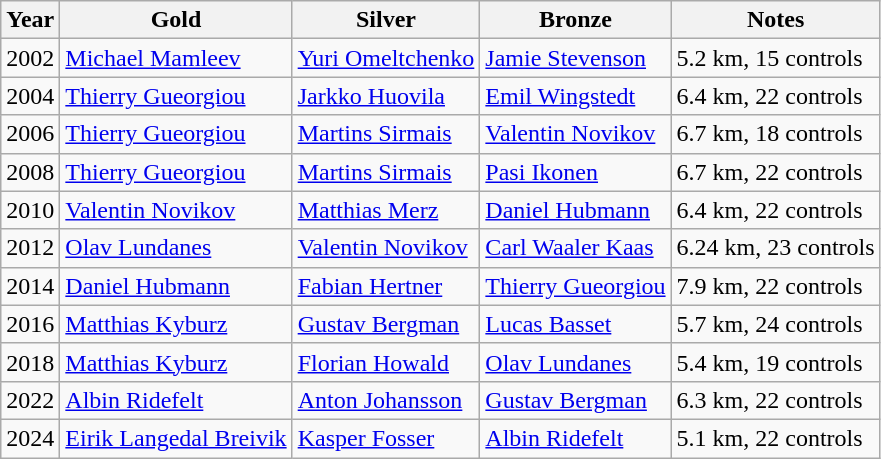<table class="wikitable">
<tr>
<th>Year</th>
<th>Gold</th>
<th>Silver</th>
<th>Bronze</th>
<th>Notes</th>
</tr>
<tr>
<td>2002</td>
<td> <a href='#'>Michael Mamleev</a></td>
<td> <a href='#'>Yuri Omeltchenko</a></td>
<td> <a href='#'>Jamie Stevenson</a></td>
<td>5.2 km, 15 controls</td>
</tr>
<tr>
<td>2004</td>
<td> <a href='#'>Thierry Gueorgiou</a></td>
<td> <a href='#'>Jarkko Huovila</a></td>
<td> <a href='#'>Emil Wingstedt</a></td>
<td>6.4 km, 22 controls</td>
</tr>
<tr>
<td>2006</td>
<td> <a href='#'>Thierry Gueorgiou</a></td>
<td> <a href='#'>Martins Sirmais</a></td>
<td> <a href='#'>Valentin Novikov</a></td>
<td>6.7 km, 18 controls</td>
</tr>
<tr>
<td>2008</td>
<td> <a href='#'>Thierry Gueorgiou</a></td>
<td> <a href='#'>Martins Sirmais</a></td>
<td> <a href='#'>Pasi Ikonen</a></td>
<td>6.7 km, 22 controls</td>
</tr>
<tr>
<td>2010</td>
<td> <a href='#'>Valentin Novikov</a></td>
<td> <a href='#'>Matthias Merz</a></td>
<td> <a href='#'>Daniel Hubmann</a></td>
<td>6.4 km, 22 controls</td>
</tr>
<tr>
<td>2012</td>
<td> <a href='#'>Olav Lundanes</a></td>
<td> <a href='#'>Valentin Novikov</a></td>
<td> <a href='#'>Carl Waaler Kaas</a></td>
<td>6.24 km, 23 controls</td>
</tr>
<tr>
<td>2014</td>
<td> <a href='#'>Daniel Hubmann</a></td>
<td> <a href='#'>Fabian Hertner</a></td>
<td> <a href='#'>Thierry Gueorgiou</a></td>
<td>7.9 km, 22 controls</td>
</tr>
<tr>
<td>2016</td>
<td> <a href='#'>Matthias Kyburz</a></td>
<td> <a href='#'>Gustav Bergman</a></td>
<td> <a href='#'>Lucas Basset</a></td>
<td>5.7 km, 24 controls</td>
</tr>
<tr>
<td>2018</td>
<td> <a href='#'>Matthias Kyburz</a></td>
<td> <a href='#'>Florian Howald</a></td>
<td> <a href='#'>Olav Lundanes</a></td>
<td>5.4 km, 19 controls</td>
</tr>
<tr>
<td>2022</td>
<td> <a href='#'>Albin Ridefelt</a></td>
<td> <a href='#'>Anton Johansson</a></td>
<td> <a href='#'>Gustav Bergman</a></td>
<td>6.3 km, 22 controls</td>
</tr>
<tr>
<td>2024</td>
<td> <a href='#'>Eirik Langedal Breivik</a></td>
<td> <a href='#'>Kasper Fosser</a></td>
<td> <a href='#'>Albin Ridefelt</a></td>
<td>5.1 km, 22 controls</td>
</tr>
</table>
